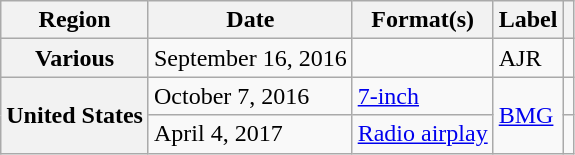<table class="wikitable plainrowheaders">
<tr>
<th scope="col">Region</th>
<th scope="col">Date</th>
<th scope="col">Format(s)</th>
<th scope="col">Label</th>
<th scope="col"></th>
</tr>
<tr>
<th scope="row">Various</th>
<td>September 16, 2016</td>
<td></td>
<td>AJR</td>
<td style="text-align:center;"></td>
</tr>
<tr>
<th scope="row" rowspan="2">United States</th>
<td>October 7, 2016</td>
<td><a href='#'>7-inch</a></td>
<td rowspan="2"><a href='#'>BMG</a></td>
<td style="text-align:center;"></td>
</tr>
<tr>
<td>April 4, 2017</td>
<td><a href='#'>Radio airplay</a></td>
<td style="text-align:center;"></td>
</tr>
</table>
